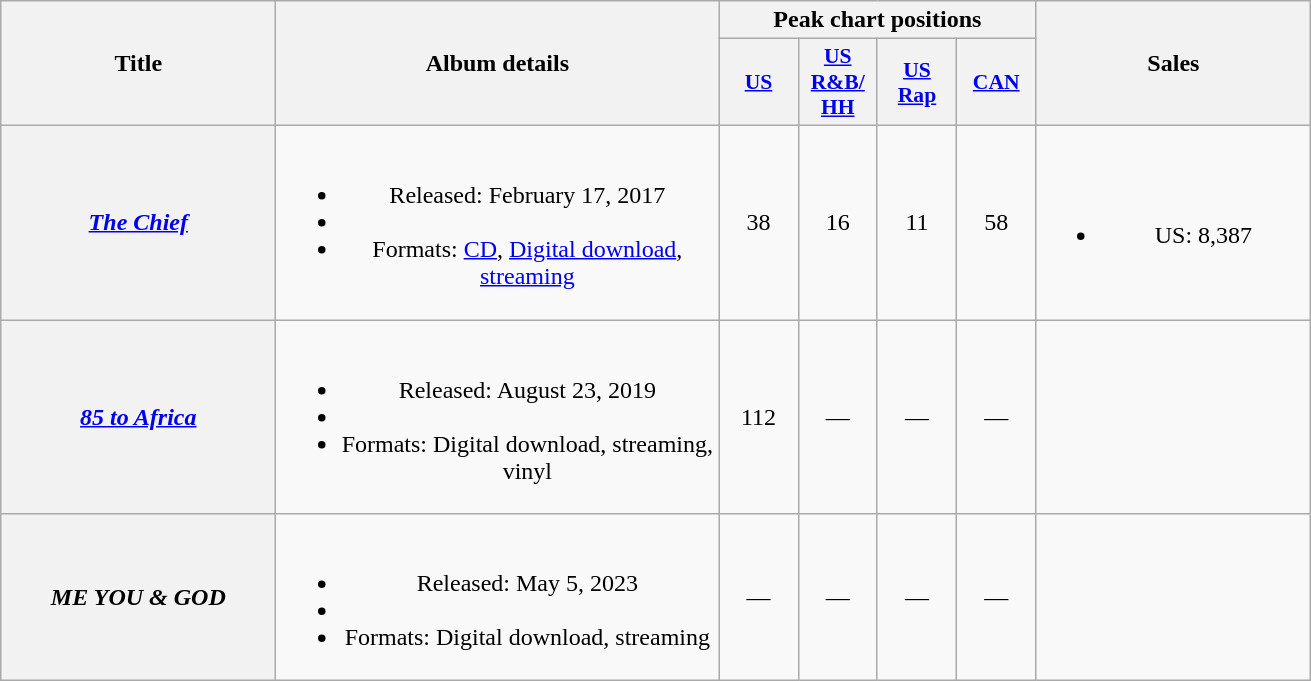<table class="wikitable plainrowheaders" style="text-align:center;">
<tr>
<th scope="col" rowspan="2" style="width:11em;">Title</th>
<th scope="col" rowspan="2" style="width:18em;">Album details</th>
<th scope="col" colspan="4">Peak chart positions</th>
<th scope="col" rowspan="2" style="width:11em;">Sales</th>
</tr>
<tr>
<th scope="col" style="width:3.2em;font-size:90%;"><a href='#'>US</a><br></th>
<th scope="col" style="width:3.2em;font-size:90%;"><a href='#'>US R&B/<br>HH</a><br></th>
<th scope="col" style="width:3.2em;font-size:90%;"><a href='#'>US Rap</a><br></th>
<th scope="col" style="width:3.2em;font-size:90%;"><a href='#'>CAN</a><br></th>
</tr>
<tr>
<th scope="row"><em><a href='#'>The Chief</a></em></th>
<td><br><ul><li>Released: February 17, 2017</li><li></li><li>Formats: <a href='#'>CD</a>, <a href='#'>Digital download</a>, <a href='#'>streaming</a></li></ul></td>
<td>38</td>
<td>16</td>
<td>11</td>
<td>58</td>
<td><br><ul><li>US: 8,387</li></ul></td>
</tr>
<tr>
<th scope="row"><em><a href='#'>85 to Africa</a></em></th>
<td><br><ul><li>Released: August 23, 2019</li><li></li><li>Formats: Digital download, streaming, vinyl</li></ul></td>
<td>112</td>
<td>—</td>
<td>—</td>
<td>—</td>
<td></td>
</tr>
<tr>
<th scope="row"><em>ME YOU & GOD</th>
<td><br><ul><li>Released: May 5, 2023</li><li></li><li>Formats: Digital download, streaming</li></ul></td>
<td>—</td>
<td>—</td>
<td>—</td>
<td>—</td>
<td></td>
</tr>
</table>
